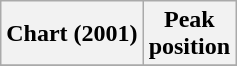<table class="wikitable plainrowheaders">
<tr>
<th>Chart (2001)</th>
<th>Peak<br>position</th>
</tr>
<tr>
</tr>
</table>
